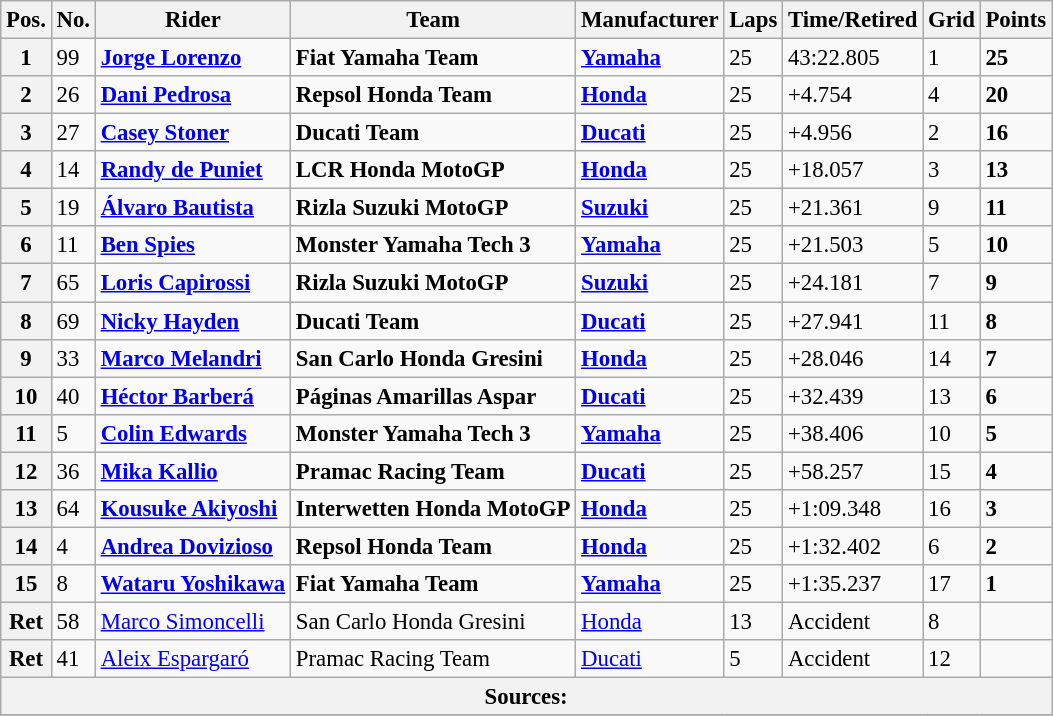<table class="wikitable" style="font-size: 95%;">
<tr>
<th>Pos.</th>
<th>No.</th>
<th>Rider</th>
<th>Team</th>
<th>Manufacturer</th>
<th>Laps</th>
<th>Time/Retired</th>
<th>Grid</th>
<th>Points</th>
</tr>
<tr>
<th>1</th>
<td>99</td>
<td> <strong><a href='#'>Jorge Lorenzo</a></strong></td>
<td><strong>Fiat Yamaha Team</strong></td>
<td><strong><a href='#'>Yamaha</a></strong></td>
<td>25</td>
<td>43:22.805</td>
<td>1</td>
<td><strong>25</strong></td>
</tr>
<tr>
<th>2</th>
<td>26</td>
<td> <strong><a href='#'>Dani Pedrosa</a></strong></td>
<td><strong>Repsol Honda Team</strong></td>
<td><strong><a href='#'>Honda</a></strong></td>
<td>25</td>
<td>+4.754</td>
<td>4</td>
<td><strong>20</strong></td>
</tr>
<tr>
<th>3</th>
<td>27</td>
<td> <strong><a href='#'>Casey Stoner</a></strong></td>
<td><strong>Ducati Team</strong></td>
<td><strong><a href='#'>Ducati</a></strong></td>
<td>25</td>
<td>+4.956</td>
<td>2</td>
<td><strong>16</strong></td>
</tr>
<tr>
<th>4</th>
<td>14</td>
<td> <strong><a href='#'>Randy de Puniet</a></strong></td>
<td><strong>LCR Honda MotoGP</strong></td>
<td><strong><a href='#'>Honda</a></strong></td>
<td>25</td>
<td>+18.057</td>
<td>3</td>
<td><strong>13</strong></td>
</tr>
<tr>
<th>5</th>
<td>19</td>
<td> <strong><a href='#'>Álvaro Bautista</a></strong></td>
<td><strong>Rizla Suzuki MotoGP</strong></td>
<td><strong><a href='#'>Suzuki</a></strong></td>
<td>25</td>
<td>+21.361</td>
<td>9</td>
<td><strong>11</strong></td>
</tr>
<tr>
<th>6</th>
<td>11</td>
<td> <strong><a href='#'>Ben Spies</a></strong></td>
<td><strong>Monster Yamaha Tech 3</strong></td>
<td><strong><a href='#'>Yamaha</a></strong></td>
<td>25</td>
<td>+21.503</td>
<td>5</td>
<td><strong>10</strong></td>
</tr>
<tr>
<th>7</th>
<td>65</td>
<td> <strong><a href='#'>Loris Capirossi</a></strong></td>
<td><strong>Rizla Suzuki MotoGP</strong></td>
<td><strong><a href='#'>Suzuki</a></strong></td>
<td>25</td>
<td>+24.181</td>
<td>7</td>
<td><strong>9</strong></td>
</tr>
<tr>
<th>8</th>
<td>69</td>
<td> <strong><a href='#'>Nicky Hayden</a></strong></td>
<td><strong>Ducati Team</strong></td>
<td><strong><a href='#'>Ducati</a></strong></td>
<td>25</td>
<td>+27.941</td>
<td>11</td>
<td><strong>8</strong></td>
</tr>
<tr>
<th>9</th>
<td>33</td>
<td> <strong><a href='#'>Marco Melandri</a></strong></td>
<td><strong>San Carlo Honda Gresini</strong></td>
<td><strong><a href='#'>Honda</a></strong></td>
<td>25</td>
<td>+28.046</td>
<td>14</td>
<td><strong>7</strong></td>
</tr>
<tr>
<th>10</th>
<td>40</td>
<td> <strong><a href='#'>Héctor Barberá</a></strong></td>
<td><strong>Páginas Amarillas Aspar</strong></td>
<td><strong><a href='#'>Ducati</a></strong></td>
<td>25</td>
<td>+32.439</td>
<td>13</td>
<td><strong>6</strong></td>
</tr>
<tr>
<th>11</th>
<td>5</td>
<td> <strong><a href='#'>Colin Edwards</a></strong></td>
<td><strong>Monster Yamaha Tech 3</strong></td>
<td><strong><a href='#'>Yamaha</a></strong></td>
<td>25</td>
<td>+38.406</td>
<td>10</td>
<td><strong>5</strong></td>
</tr>
<tr>
<th>12</th>
<td>36</td>
<td> <strong><a href='#'>Mika Kallio</a></strong></td>
<td><strong>Pramac Racing Team</strong></td>
<td><strong><a href='#'>Ducati</a></strong></td>
<td>25</td>
<td>+58.257</td>
<td>15</td>
<td><strong>4</strong></td>
</tr>
<tr>
<th>13</th>
<td>64</td>
<td> <strong><a href='#'>Kousuke Akiyoshi</a></strong></td>
<td><strong>Interwetten Honda MotoGP</strong></td>
<td><strong><a href='#'>Honda</a></strong></td>
<td>25</td>
<td>+1:09.348</td>
<td>16</td>
<td><strong>3</strong></td>
</tr>
<tr>
<th>14</th>
<td>4</td>
<td> <strong><a href='#'>Andrea Dovizioso</a></strong></td>
<td><strong>Repsol Honda Team</strong></td>
<td><strong><a href='#'>Honda</a></strong></td>
<td>25</td>
<td>+1:32.402</td>
<td>6</td>
<td><strong>2</strong></td>
</tr>
<tr>
<th>15</th>
<td>8</td>
<td> <strong><a href='#'>Wataru Yoshikawa</a></strong></td>
<td><strong>Fiat Yamaha Team</strong></td>
<td><strong><a href='#'>Yamaha</a></strong></td>
<td>25</td>
<td>+1:35.237</td>
<td>17</td>
<td><strong>1</strong></td>
</tr>
<tr>
<th>Ret</th>
<td>58</td>
<td> <a href='#'>Marco Simoncelli</a></td>
<td>San Carlo Honda Gresini</td>
<td><a href='#'>Honda</a></td>
<td>13</td>
<td>Accident</td>
<td>8</td>
<td></td>
</tr>
<tr>
<th>Ret</th>
<td>41</td>
<td> <a href='#'>Aleix Espargaró</a></td>
<td>Pramac Racing Team</td>
<td><a href='#'>Ducati</a></td>
<td>5</td>
<td>Accident</td>
<td>12</td>
<td></td>
</tr>
<tr>
<th colspan=9>Sources: </th>
</tr>
<tr>
</tr>
</table>
